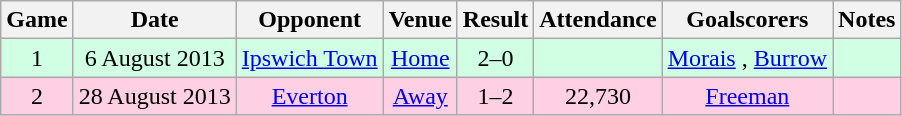<table class="wikitable" style="text-align:center;">
<tr>
<th>Game</th>
<th>Date</th>
<th>Opponent</th>
<th>Venue</th>
<th>Result</th>
<th>Attendance</th>
<th>Goalscorers</th>
<th>Notes</th>
</tr>
<tr style="background: #d0ffe3;">
<td align="center">1</td>
<td>6 August 2013</td>
<td><a href='#'>Ipswich Town</a></td>
<td><a href='#'>Home</a></td>
<td>2–0</td>
<td></td>
<td><a href='#'>Morais</a> , <a href='#'>Burrow</a></td>
<td></td>
</tr>
<tr style="background: #ffd0e3;">
<td align="center">2</td>
<td>28 August 2013</td>
<td><a href='#'>Everton</a></td>
<td><a href='#'>Away</a></td>
<td>1–2 <small> </small></td>
<td>22,730</td>
<td><a href='#'>Freeman</a></td>
<td></td>
</tr>
</table>
